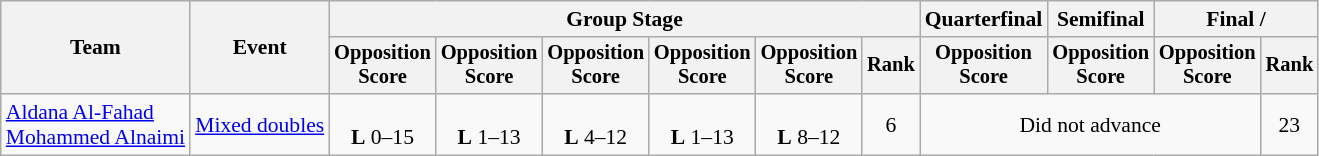<table class="wikitable" style="font-size:90%">
<tr>
<th rowspan=2>Team</th>
<th rowspan=2>Event</th>
<th colspan=6>Group Stage</th>
<th>Quarterfinal</th>
<th>Semifinal</th>
<th colspan=2>Final / </th>
</tr>
<tr style="font-size:95%">
<th>Opposition <br> Score</th>
<th>Opposition <br> Score</th>
<th>Opposition <br> Score</th>
<th>Opposition <br> Score</th>
<th>Opposition <br> Score</th>
<th>Rank</th>
<th>Opposition <br> Score</th>
<th>Opposition <br> Score</th>
<th>Opposition <br> Score</th>
<th>Rank</th>
</tr>
<tr align=center>
<td align="left"><a href='#'>Aldana Al-Fahad</a><br><a href='#'>Mohammed Alnaimi</a></td>
<td align="left"><a href='#'>Mixed doubles</a></td>
<td><br><strong>L</strong> 0–15</td>
<td><br><strong>L</strong> 1–13</td>
<td><br><strong>L</strong> 4–12</td>
<td><br><strong>L</strong> 1–13</td>
<td><br><strong>L</strong> 8–12</td>
<td>6</td>
<td colspan=3>Did not advance</td>
<td>23</td>
</tr>
</table>
